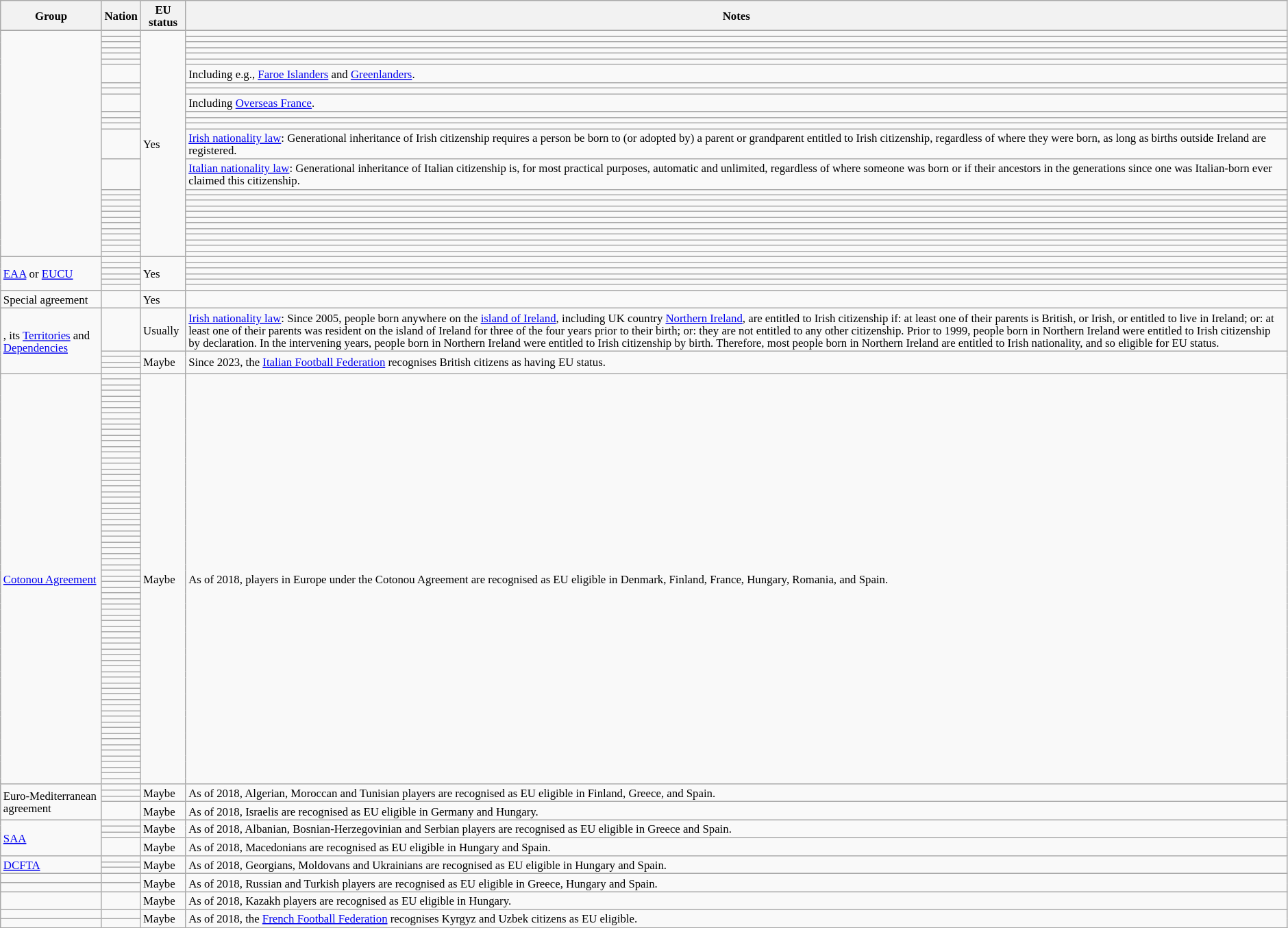<table class="wikitable mw-collapsible mw-collapsed" style="font-size:70%">
<tr>
<th>Group</th>
<th>Nation</th>
<th>EU status</th>
<th>Notes</th>
</tr>
<tr>
<td rowspan="27"></td>
<td></td>
<td rowspan="27">Yes</td>
<td></td>
</tr>
<tr>
<td></td>
<td></td>
</tr>
<tr>
<td></td>
<td></td>
</tr>
<tr>
<td></td>
<td></td>
</tr>
<tr>
<td></td>
<td></td>
</tr>
<tr>
<td></td>
<td></td>
</tr>
<tr>
<td></td>
<td>Including e.g., <a href='#'>Faroe Islanders</a> and <a href='#'>Greenlanders</a>.</td>
</tr>
<tr>
<td></td>
<td></td>
</tr>
<tr>
<td></td>
<td></td>
</tr>
<tr>
<td></td>
<td>Including <a href='#'>Overseas France</a>.</td>
</tr>
<tr>
<td></td>
<td></td>
</tr>
<tr>
<td></td>
<td></td>
</tr>
<tr>
<td></td>
<td></td>
</tr>
<tr>
<td></td>
<td><a href='#'>Irish nationality law</a>: Generational inheritance of Irish citizenship requires a person be born to (or adopted by) a parent or grandparent entitled to Irish citizenship, regardless of where they were born, as long as births outside Ireland are registered.</td>
</tr>
<tr>
<td></td>
<td><a href='#'>Italian nationality law</a>: Generational inheritance of Italian citizenship is, for most practical purposes, automatic and unlimited, regardless of where someone was born or if their ancestors in the generations since one was Italian-born ever claimed this citizenship.</td>
</tr>
<tr>
<td></td>
<td></td>
</tr>
<tr>
<td></td>
<td></td>
</tr>
<tr>
<td></td>
<td></td>
</tr>
<tr>
<td></td>
<td></td>
</tr>
<tr>
<td></td>
<td></td>
</tr>
<tr>
<td></td>
<td></td>
</tr>
<tr>
<td></td>
<td></td>
</tr>
<tr>
<td></td>
<td></td>
</tr>
<tr>
<td></td>
<td></td>
</tr>
<tr>
<td></td>
<td></td>
</tr>
<tr>
<td></td>
<td></td>
</tr>
<tr>
<td></td>
<td></td>
</tr>
<tr>
<td rowspan="6"><a href='#'>EAA</a> or <a href='#'>EUCU</a></td>
<td></td>
<td rowspan="6">Yes</td>
<td></td>
</tr>
<tr>
<td></td>
<td></td>
</tr>
<tr>
<td></td>
<td></td>
</tr>
<tr>
<td></td>
<td></td>
</tr>
<tr>
<td></td>
<td></td>
</tr>
<tr>
<td></td>
<td></td>
</tr>
<tr>
<td>Special agreement</td>
<td></td>
<td>Yes</td>
<td></td>
</tr>
<tr>
<td rowspan="5">, its <a href='#'>Territories</a> and <a href='#'>Dependencies</a></td>
<td></td>
<td>Usually</td>
<td><a href='#'>Irish nationality law</a>: Since 2005, people born anywhere on the <a href='#'>island of Ireland</a>, including UK country <a href='#'>Northern Ireland</a>, are entitled to Irish citizenship if: at least one of their parents is British, or Irish, or entitled to live in Ireland; or: at least one of their parents was resident on the island of Ireland for three of the four years prior to their birth; or: they are not entitled to any other citizenship. Prior to 1999, people born in Northern Ireland were entitled to Irish citizenship by declaration. In the intervening years, people born in Northern Ireland were entitled to Irish citizenship by birth. Therefore, most people born in Northern Ireland are entitled to Irish nationality, and so eligible for EU status.</td>
</tr>
<tr>
<td></td>
<td rowspan="4">Maybe</td>
<td rowspan="4">Since 2023, the <a href='#'>Italian Football Federation</a> recognises British citizens as having EU status.</td>
</tr>
<tr>
<td></td>
</tr>
<tr>
<td></td>
</tr>
<tr>
<td></td>
</tr>
<tr>
<td rowspan="73"><a href='#'>Cotonou Agreement</a></td>
<td></td>
<td rowspan="73">Maybe</td>
<td rowspan="73">As of 2018, players in Europe under the Cotonou Agreement are recognised as EU eligible in Denmark, Finland, France, Hungary, Romania, and Spain.</td>
</tr>
<tr>
<td></td>
</tr>
<tr>
<td></td>
</tr>
<tr>
<td></td>
</tr>
<tr>
<td></td>
</tr>
<tr>
<td></td>
</tr>
<tr>
<td></td>
</tr>
<tr>
<td></td>
</tr>
<tr>
<td></td>
</tr>
<tr>
<td></td>
</tr>
<tr>
<td></td>
</tr>
<tr>
<td></td>
</tr>
<tr>
<td></td>
</tr>
<tr>
<td></td>
</tr>
<tr>
<td></td>
</tr>
<tr>
<td></td>
</tr>
<tr>
<td></td>
</tr>
<tr>
<td></td>
</tr>
<tr>
<td></td>
</tr>
<tr>
<td></td>
</tr>
<tr>
<td></td>
</tr>
<tr>
<td></td>
</tr>
<tr>
<td></td>
</tr>
<tr>
<td></td>
</tr>
<tr>
<td></td>
</tr>
<tr>
<td></td>
</tr>
<tr>
<td></td>
</tr>
<tr>
<td></td>
</tr>
<tr>
<td></td>
</tr>
<tr>
<td></td>
</tr>
<tr>
<td></td>
</tr>
<tr>
<td></td>
</tr>
<tr>
<td></td>
</tr>
<tr>
<td></td>
</tr>
<tr>
<td></td>
</tr>
<tr>
<td></td>
</tr>
<tr>
<td></td>
</tr>
<tr>
<td></td>
</tr>
<tr>
<td></td>
</tr>
<tr>
<td></td>
</tr>
<tr>
<td></td>
</tr>
<tr>
<td></td>
</tr>
<tr>
<td></td>
</tr>
<tr>
<td></td>
</tr>
<tr>
<td></td>
</tr>
<tr>
<td></td>
</tr>
<tr>
<td></td>
</tr>
<tr>
<td></td>
</tr>
<tr>
<td></td>
</tr>
<tr>
<td></td>
</tr>
<tr>
<td></td>
</tr>
<tr>
<td></td>
</tr>
<tr>
<td></td>
</tr>
<tr>
<td></td>
</tr>
<tr>
<td></td>
</tr>
<tr>
<td></td>
</tr>
<tr>
<td></td>
</tr>
<tr>
<td></td>
</tr>
<tr>
<td></td>
</tr>
<tr>
<td></td>
</tr>
<tr>
<td></td>
</tr>
<tr>
<td></td>
</tr>
<tr>
<td></td>
</tr>
<tr>
<td></td>
</tr>
<tr>
<td></td>
</tr>
<tr>
<td></td>
</tr>
<tr>
<td></td>
</tr>
<tr>
<td></td>
</tr>
<tr>
<td></td>
</tr>
<tr>
<td></td>
</tr>
<tr>
<td></td>
</tr>
<tr>
<td></td>
</tr>
<tr>
<td></td>
</tr>
<tr>
<td rowspan="4">Euro-Mediterranean agreement</td>
<td></td>
<td rowspan="3">Maybe</td>
<td rowspan="3">As of 2018, Algerian, Moroccan and Tunisian players are recognised as EU eligible in Finland, Greece, and Spain.</td>
</tr>
<tr>
<td></td>
</tr>
<tr>
<td></td>
</tr>
<tr>
<td></td>
<td>Maybe</td>
<td>As of 2018, Israelis are recognised as EU eligible in Germany and Hungary.</td>
</tr>
<tr>
<td rowspan="4"><a href='#'>SAA</a></td>
<td></td>
<td rowspan="3">Maybe</td>
<td rowspan="3">As of 2018, Albanian, Bosnian-Herzegovinian and Serbian players are recognised as EU eligible in Greece and Spain.</td>
</tr>
<tr>
<td></td>
</tr>
<tr>
<td></td>
</tr>
<tr>
<td></td>
<td>Maybe</td>
<td>As of 2018, Macedonians are recognised as EU eligible in Hungary and Spain.</td>
</tr>
<tr>
<td rowspan="3"><a href='#'>DCFTA</a></td>
<td></td>
<td rowspan="3">Maybe</td>
<td rowspan="3">As of 2018, Georgians, Moldovans and Ukrainians are recognised as EU eligible in Hungary and Spain.</td>
</tr>
<tr>
<td></td>
</tr>
<tr>
<td></td>
</tr>
<tr>
<td></td>
<td></td>
<td rowspan="2">Maybe</td>
<td rowspan="2">As of 2018, Russian and Turkish players are recognised as EU eligible in Greece, Hungary and Spain.</td>
</tr>
<tr>
<td></td>
<td></td>
</tr>
<tr>
<td></td>
<td></td>
<td>Maybe</td>
<td>As of 2018, Kazakh players are recognised as EU eligible in Hungary.</td>
</tr>
<tr>
<td></td>
<td></td>
<td rowspan="2">Maybe</td>
<td rowspan="2">As of 2018, the <a href='#'>French Football Federation</a> recognises Kyrgyz and Uzbek citizens as EU eligible.</td>
</tr>
<tr>
<td></td>
<td></td>
</tr>
</table>
